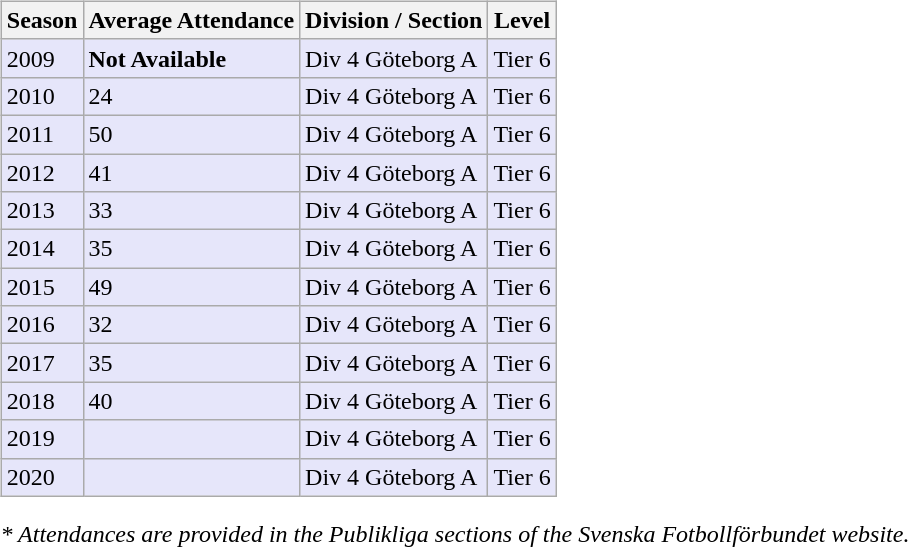<table>
<tr>
<td valign="top" width=0%><br><table class="wikitable">
<tr style="background:#f0f6fa;">
<th><strong>Season</strong></th>
<th><strong>Average Attendance</strong></th>
<th><strong>Division / Section</strong></th>
<th><strong>Level</strong></th>
</tr>
<tr>
<td style="background:#E6E6FA;">2009</td>
<td style="background:#E6E6FA;"><strong>Not Available</strong></td>
<td style="background:#E6E6FA;">Div 4 Göteborg A</td>
<td style="background:#E6E6FA;">Tier 6</td>
</tr>
<tr>
<td style="background:#E6E6FA;">2010</td>
<td style="background:#E6E6FA;">24</td>
<td style="background:#E6E6FA;">Div 4 Göteborg A</td>
<td style="background:#E6E6FA;">Tier 6</td>
</tr>
<tr>
<td style="background:#E6E6FA;">2011</td>
<td style="background:#E6E6FA;">50</td>
<td style="background:#E6E6FA;">Div 4 Göteborg A</td>
<td style="background:#E6E6FA;">Tier 6</td>
</tr>
<tr>
<td style="background:#E6E6FA;">2012</td>
<td style="background:#E6E6FA;">41</td>
<td style="background:#E6E6FA;">Div 4 Göteborg A</td>
<td style="background:#E6E6FA;">Tier 6</td>
</tr>
<tr>
<td style="background:#E6E6FA;">2013</td>
<td style="background:#E6E6FA;">33</td>
<td style="background:#E6E6FA;">Div 4 Göteborg A</td>
<td style="background:#E6E6FA;">Tier 6</td>
</tr>
<tr>
<td style="background:#E6E6FA;">2014</td>
<td style="background:#E6E6FA;">35</td>
<td style="background:#E6E6FA;">Div 4 Göteborg A</td>
<td style="background:#E6E6FA;">Tier 6</td>
</tr>
<tr>
<td style="background:#E6E6FA;">2015</td>
<td style="background:#E6E6FA;">49</td>
<td style="background:#E6E6FA;">Div 4 Göteborg A</td>
<td style="background:#E6E6FA;">Tier 6</td>
</tr>
<tr>
<td style="background:#E6E6FA;">2016</td>
<td style="background:#E6E6FA;">32</td>
<td style="background:#E6E6FA;">Div 4 Göteborg A</td>
<td style="background:#E6E6FA;">Tier 6</td>
</tr>
<tr>
<td style="background:#E6E6FA;">2017</td>
<td style="background:#E6E6FA;">35</td>
<td style="background:#E6E6FA;">Div 4 Göteborg A</td>
<td style="background:#E6E6FA;">Tier 6</td>
</tr>
<tr>
<td style="background:#E6E6FA;">2018</td>
<td style="background:#E6E6FA;">40</td>
<td style="background:#E6E6FA;">Div 4 Göteborg A</td>
<td style="background:#E6E6FA;">Tier 6</td>
</tr>
<tr>
<td style="background:#E6E6FA;">2019</td>
<td style="background:#E6E6FA;"></td>
<td style="background:#E6E6FA;">Div 4 Göteborg A</td>
<td style="background:#E6E6FA;">Tier 6</td>
</tr>
<tr>
<td style="background:#E6E6FA;">2020</td>
<td style="background:#E6E6FA;"></td>
<td style="background:#E6E6FA;">Div 4 Göteborg A</td>
<td style="background:#E6E6FA;">Tier 6</td>
</tr>
</table>
<em>* Attendances are provided in the Publikliga sections of the Svenska Fotbollförbundet website.</em> 
</td>
</tr>
</table>
